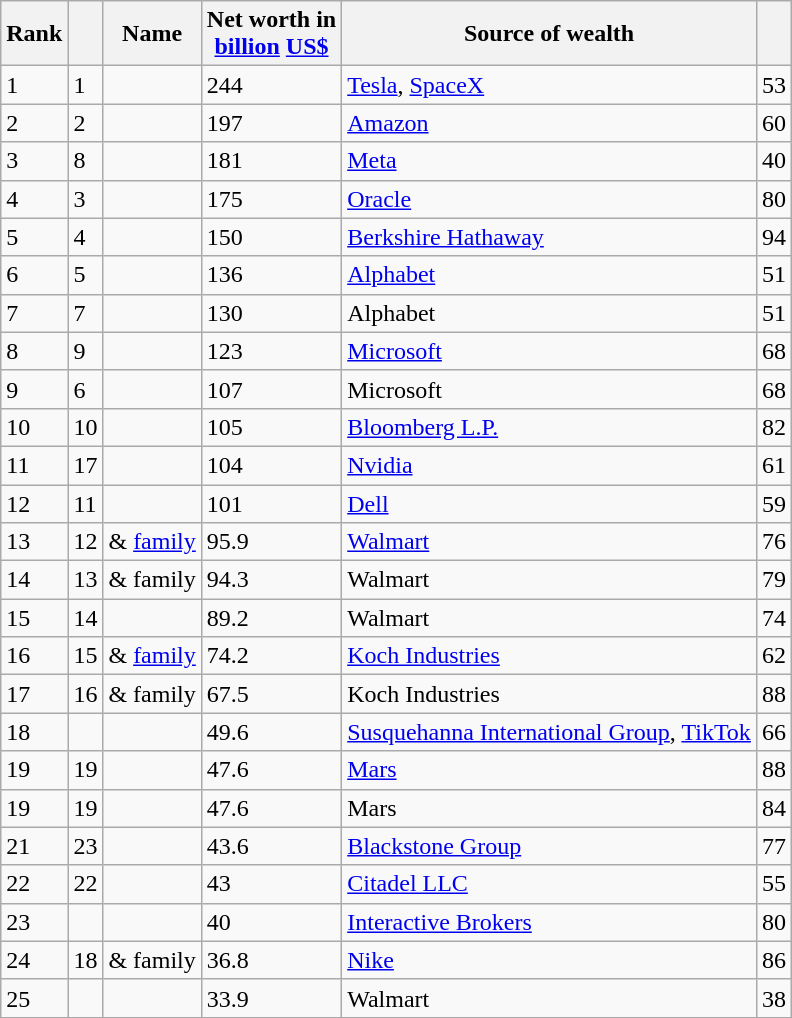<table class="wikitable sortable">
<tr>
<th>Rank</th>
<th></th>
<th>Name</th>
<th>Net worth in<br><a href='#'>billion</a> <a href='#'>US$</a></th>
<th>Source of wealth</th>
<th></th>
</tr>
<tr>
<td>1 </td>
<td>1</td>
<td></td>
<td>244</td>
<td><a href='#'>Tesla</a>, <a href='#'>SpaceX</a></td>
<td>53</td>
</tr>
<tr>
<td>2 </td>
<td>2</td>
<td></td>
<td>197</td>
<td><a href='#'>Amazon</a></td>
<td>60</td>
</tr>
<tr>
<td>3 </td>
<td>8</td>
<td></td>
<td>181</td>
<td><a href='#'>Meta</a></td>
<td>40</td>
</tr>
<tr>
<td>4 </td>
<td>3</td>
<td></td>
<td>175</td>
<td><a href='#'>Oracle</a></td>
<td>80</td>
</tr>
<tr>
<td>5 </td>
<td>4</td>
<td></td>
<td>150</td>
<td><a href='#'>Berkshire Hathaway</a></td>
<td>94</td>
</tr>
<tr>
<td>6 </td>
<td>5</td>
<td></td>
<td>136</td>
<td><a href='#'>Alphabet</a></td>
<td>51</td>
</tr>
<tr>
<td>7 </td>
<td>7</td>
<td></td>
<td>130</td>
<td>Alphabet</td>
<td>51</td>
</tr>
<tr>
<td>8 </td>
<td>9</td>
<td></td>
<td>123</td>
<td><a href='#'>Microsoft</a></td>
<td>68</td>
</tr>
<tr>
<td>9 </td>
<td>6</td>
<td></td>
<td>107</td>
<td>Microsoft</td>
<td>68</td>
</tr>
<tr>
<td>10 </td>
<td>10</td>
<td></td>
<td>105</td>
<td><a href='#'>Bloomberg L.P.</a></td>
<td>82</td>
</tr>
<tr>
<td>11 </td>
<td>17</td>
<td></td>
<td>104</td>
<td><a href='#'>Nvidia</a></td>
<td>61</td>
</tr>
<tr>
<td>12 </td>
<td>11</td>
<td></td>
<td>101</td>
<td><a href='#'>Dell</a></td>
<td>59</td>
</tr>
<tr>
<td>13 </td>
<td>12</td>
<td> & <a href='#'>family</a></td>
<td>95.9</td>
<td><a href='#'>Walmart</a></td>
<td>76</td>
</tr>
<tr>
<td>14 </td>
<td>13</td>
<td> & family</td>
<td>94.3</td>
<td>Walmart</td>
<td>79</td>
</tr>
<tr>
<td>15 </td>
<td>14</td>
<td></td>
<td>89.2</td>
<td>Walmart</td>
<td>74</td>
</tr>
<tr>
<td>16 </td>
<td>15</td>
<td> & <a href='#'>family</a></td>
<td>74.2</td>
<td><a href='#'>Koch Industries</a></td>
<td>62</td>
</tr>
<tr>
<td>17 </td>
<td>16</td>
<td> & family</td>
<td>67.5</td>
<td>Koch Industries</td>
<td>88</td>
</tr>
<tr>
<td>18 </td>
<td></td>
<td></td>
<td>49.6</td>
<td><a href='#'>Susquehanna International Group</a>, <a href='#'>TikTok</a></td>
<td>66</td>
</tr>
<tr>
<td>19 </td>
<td>19</td>
<td></td>
<td>47.6</td>
<td><a href='#'>Mars</a></td>
<td>88</td>
</tr>
<tr>
<td>19 </td>
<td>19</td>
<td></td>
<td>47.6</td>
<td>Mars</td>
<td>84</td>
</tr>
<tr>
<td>21 </td>
<td>23</td>
<td></td>
<td>43.6</td>
<td><a href='#'>Blackstone Group</a></td>
<td>77</td>
</tr>
<tr>
<td>22 </td>
<td>22</td>
<td></td>
<td>43</td>
<td><a href='#'>Citadel LLC</a></td>
<td>55</td>
</tr>
<tr>
<td>23 </td>
<td></td>
<td></td>
<td>40</td>
<td><a href='#'>Interactive Brokers</a></td>
<td>80</td>
</tr>
<tr>
<td>24 </td>
<td>18</td>
<td> & family</td>
<td>36.8</td>
<td><a href='#'>Nike</a></td>
<td>86</td>
</tr>
<tr>
<td>25 </td>
<td></td>
<td></td>
<td>33.9</td>
<td>Walmart</td>
<td>38</td>
</tr>
</table>
